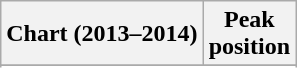<table class="wikitable sortable plainrowheaders" style="text-align:center">
<tr>
<th scope="col">Chart (2013–2014)</th>
<th scope="col">Peak<br>position</th>
</tr>
<tr>
</tr>
<tr>
</tr>
<tr>
</tr>
<tr>
</tr>
<tr>
</tr>
<tr>
</tr>
<tr>
</tr>
<tr>
</tr>
<tr>
</tr>
<tr>
</tr>
<tr>
</tr>
<tr>
</tr>
<tr>
</tr>
<tr>
</tr>
</table>
